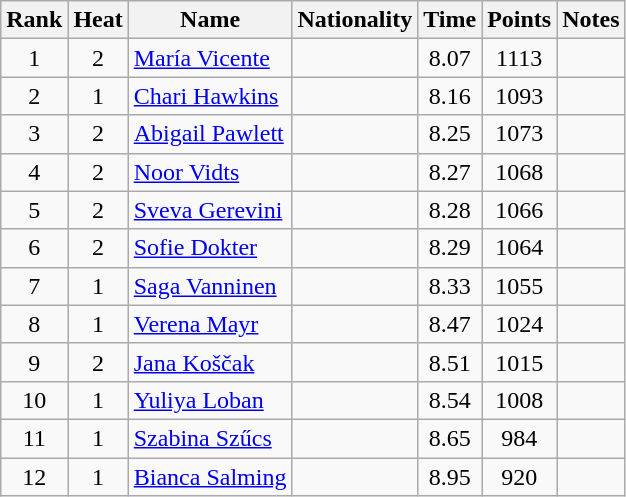<table class="wikitable sortable" style="text-align:center">
<tr>
<th>Rank</th>
<th>Heat</th>
<th>Name</th>
<th>Nationality</th>
<th>Time</th>
<th>Points</th>
<th>Notes</th>
</tr>
<tr>
<td>1</td>
<td>2</td>
<td align="left"><a href='#'>María Vicente</a></td>
<td align="left"></td>
<td>8.07</td>
<td>1113</td>
<td></td>
</tr>
<tr>
<td>2</td>
<td>1</td>
<td align="left"><a href='#'>Chari Hawkins</a></td>
<td align=left></td>
<td>8.16</td>
<td>1093</td>
<td></td>
</tr>
<tr>
<td>3</td>
<td>2</td>
<td align="left"><a href='#'>Abigail Pawlett</a></td>
<td align="left"></td>
<td>8.25</td>
<td>1073</td>
<td></td>
</tr>
<tr>
<td>4</td>
<td>2</td>
<td align="left"><a href='#'>Noor Vidts</a></td>
<td align="left"></td>
<td>8.27</td>
<td>1068</td>
<td></td>
</tr>
<tr>
<td>5</td>
<td>2</td>
<td align="left"><a href='#'>Sveva Gerevini</a></td>
<td align="left"></td>
<td>8.28</td>
<td>1066</td>
<td></td>
</tr>
<tr>
<td>6</td>
<td>2</td>
<td align="left"><a href='#'>Sofie Dokter</a></td>
<td align="left"></td>
<td>8.29</td>
<td>1064</td>
<td></td>
</tr>
<tr>
<td>7</td>
<td>1</td>
<td align="left"><a href='#'>Saga Vanninen</a></td>
<td align=left></td>
<td>8.33</td>
<td>1055</td>
<td></td>
</tr>
<tr>
<td>8</td>
<td>1</td>
<td align="left"><a href='#'>Verena Mayr</a></td>
<td align=left></td>
<td>8.47</td>
<td>1024</td>
<td></td>
</tr>
<tr>
<td>9</td>
<td>2</td>
<td align="left"><a href='#'>Jana Koščak</a></td>
<td align="left"></td>
<td>8.51</td>
<td>1015</td>
<td></td>
</tr>
<tr>
<td>10</td>
<td>1</td>
<td align="left"><a href='#'>Yuliya Loban</a></td>
<td align=left></td>
<td>8.54</td>
<td>1008</td>
<td></td>
</tr>
<tr>
<td>11</td>
<td>1</td>
<td align="left"><a href='#'>Szabina Szűcs</a></td>
<td align=left></td>
<td>8.65</td>
<td>984</td>
<td></td>
</tr>
<tr>
<td>12</td>
<td>1</td>
<td align="left"><a href='#'>Bianca Salming</a></td>
<td align=left></td>
<td>8.95</td>
<td>920</td>
<td></td>
</tr>
</table>
